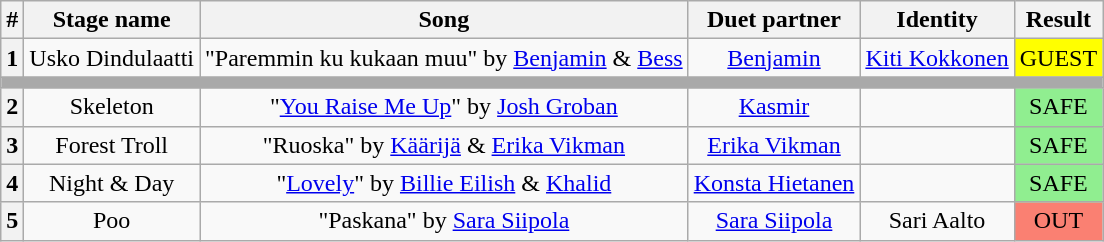<table class="wikitable plainrowheaders" style="text-align: center;">
<tr>
<th>#</th>
<th>Stage name</th>
<th>Song</th>
<th>Duet partner</th>
<th>Identity</th>
<th>Result</th>
</tr>
<tr>
<th>1</th>
<td>Usko Dindulaatti</td>
<td>"Paremmin ku kukaan muu" by <a href='#'>Benjamin</a> & <a href='#'>Bess</a></td>
<td><a href='#'>Benjamin</a></td>
<td><a href='#'>Kiti Kokkonen</a></td>
<td bgcolor=yellow>GUEST</td>
</tr>
<tr>
<td colspan="6" style="background:darkgray"></td>
</tr>
<tr>
<th>2</th>
<td>Skeleton</td>
<td>"<a href='#'>You Raise Me Up</a>" by <a href='#'>Josh Groban</a></td>
<td><a href='#'>Kasmir</a></td>
<td></td>
<td bgcolor="lightgreen">SAFE</td>
</tr>
<tr>
<th>3</th>
<td>Forest Troll</td>
<td>"Ruoska" by <a href='#'>Käärijä</a> & <a href='#'>Erika Vikman</a></td>
<td><a href='#'>Erika Vikman</a></td>
<td></td>
<td bgcolor="lightgreen">SAFE</td>
</tr>
<tr>
<th>4</th>
<td>Night & Day</td>
<td>"<a href='#'>Lovely</a>" by <a href='#'>Billie Eilish</a> & <a href='#'>Khalid</a></td>
<td><a href='#'>Konsta Hietanen</a></td>
<td></td>
<td bgcolor="lightgreen">SAFE</td>
</tr>
<tr>
<th>5</th>
<td>Poo</td>
<td>"Paskana" by <a href='#'>Sara Siipola</a></td>
<td><a href='#'>Sara Siipola</a></td>
<td>Sari Aalto</td>
<td bgcolor="salmon">OUT</td>
</tr>
</table>
